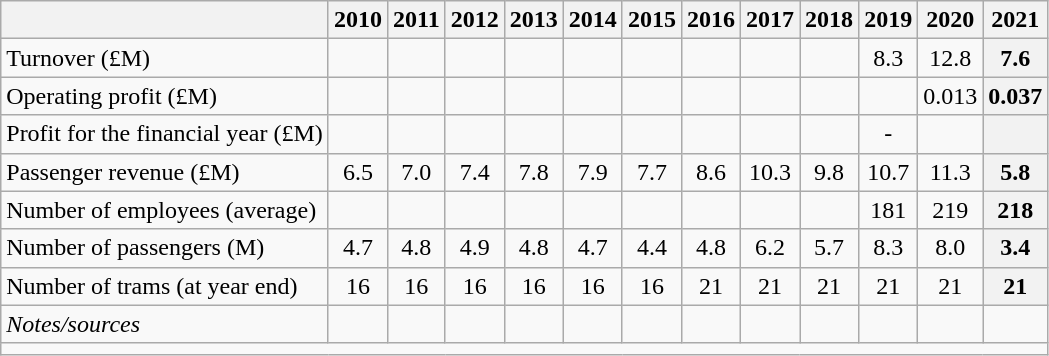<table class="wikitable">
<tr style="text-align:center;">
<th></th>
<th>2010</th>
<th>2011</th>
<th>2012</th>
<th>2013</th>
<th>2014</th>
<th>2015</th>
<th>2016</th>
<th>2017</th>
<th>2018</th>
<th>2019</th>
<th>2020</th>
<th>2021</th>
</tr>
<tr>
<td>Turnover  (£M)</td>
<td align=center></td>
<td align=center></td>
<td align=center></td>
<td align=center></td>
<td align=center></td>
<td align=center></td>
<td align=center></td>
<td align=center></td>
<td align=center></td>
<td align=center>8.3</td>
<td align=center>12.8</td>
<th align=center>7.6</th>
</tr>
<tr>
<td>Operating profit  (£M)</td>
<td align=center></td>
<td align=center></td>
<td align=center></td>
<td align=center></td>
<td align=center></td>
<td align=center></td>
<td align=center></td>
<td align=center></td>
<td align=center></td>
<td align=center></td>
<td align=center>0.013</td>
<th align=center>0.037</th>
</tr>
<tr>
<td>Profit for the financial year  (£M)</td>
<td align=center></td>
<td align=center></td>
<td align=center></td>
<td align=center></td>
<td align=center></td>
<td align=center></td>
<td align=center></td>
<td align=center></td>
<td align=center></td>
<td align=center>-</td>
<td align=center></td>
<th align=center></th>
</tr>
<tr>
<td>Passenger revenue (£M)</td>
<td align=center>6.5</td>
<td align=center>7.0</td>
<td align=center>7.4</td>
<td align=center>7.8</td>
<td align=center>7.9</td>
<td align=center>7.7</td>
<td align=center>8.6</td>
<td align=center>10.3</td>
<td align=center>9.8</td>
<td align=center>10.7</td>
<td align=center>11.3</td>
<th align=center>5.8</th>
</tr>
<tr>
<td>Number of employees (average)</td>
<td align=center></td>
<td align=center></td>
<td align=center></td>
<td align=center></td>
<td align=center></td>
<td align=center></td>
<td align=center></td>
<td align=center></td>
<td align=center></td>
<td align=center>181</td>
<td align=center>219</td>
<th align=center>218</th>
</tr>
<tr>
<td>Number of passengers (M)</td>
<td align=center>4.7</td>
<td align=center>4.8</td>
<td align=center>4.9</td>
<td align=center>4.8</td>
<td align=center>4.7</td>
<td align=center>4.4</td>
<td align=center>4.8</td>
<td align=center>6.2</td>
<td align=center>5.7</td>
<td align=center>8.3</td>
<td align=center>8.0</td>
<th align=center>3.4</th>
</tr>
<tr>
<td>Number of trams (at year end)</td>
<td align=center>16</td>
<td align=center>16</td>
<td align=center>16</td>
<td align=center>16</td>
<td align=center>16</td>
<td align=center>16</td>
<td align=center>21</td>
<td align=center>21</td>
<td align=center>21</td>
<td align=center>21</td>
<td align=center>21</td>
<th align=center>21</th>
</tr>
<tr>
<td><em>Notes/sources</em></td>
<td align="center"></td>
<td align="center"></td>
<td align="center"></td>
<td align="center"></td>
<td align="center"></td>
<td align="center"></td>
<td align="center"></td>
<td align="center"></td>
<td align="center"></td>
<td align="center"> <br></td>
<td align="center"></td>
<td align="center"><br></td>
</tr>
<tr>
<td colspan="13" style="text-align:left;"></td>
</tr>
</table>
